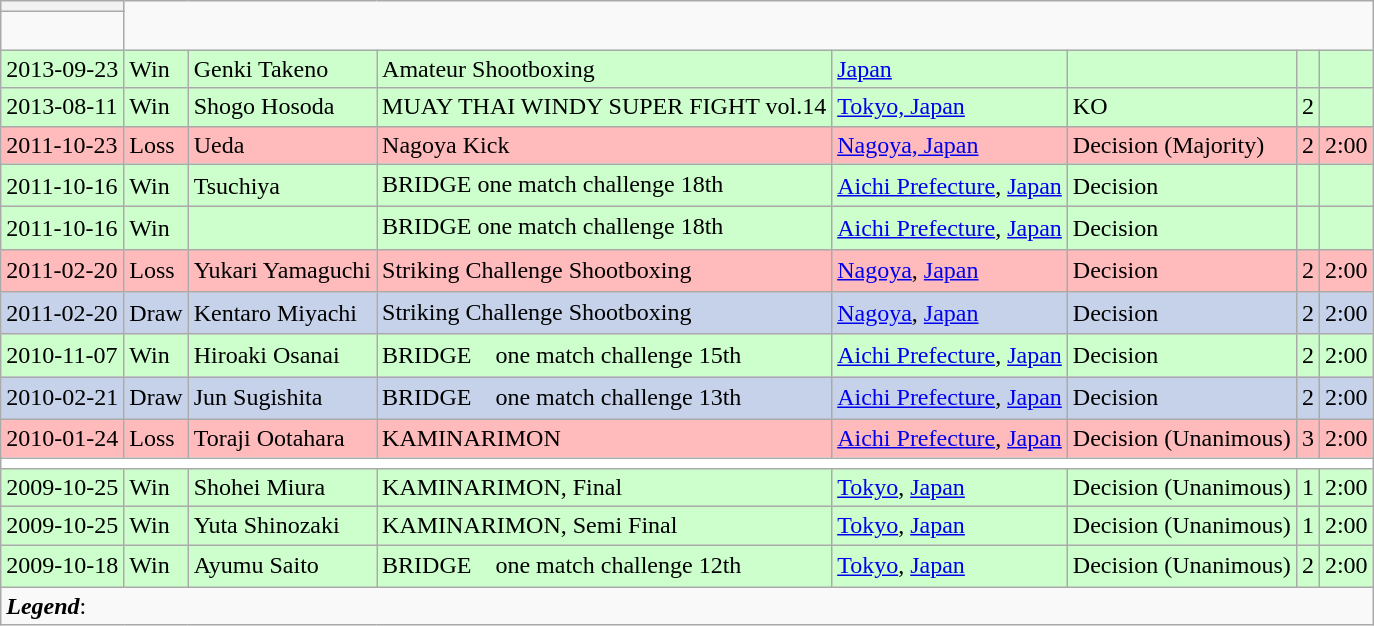<table class="wikitable mw-collapsible mw-collapsed">
<tr>
<th></th>
</tr>
<tr>
<td><br></td>
</tr>
<tr style="background:#CCFFCC;">
<td>2013-09-23</td>
<td>Win</td>
<td align=left> Genki Takeno</td>
<td>Amateur Shootboxing</td>
<td><a href='#'>Japan</a></td>
<td></td>
<td></td>
<td></td>
</tr>
<tr style="background:#CCFFCC;">
<td>2013-08-11</td>
<td>Win</td>
<td align=left> Shogo Hosoda</td>
<td>MUAY THAI WINDY SUPER FIGHT vol.14</td>
<td><a href='#'>Tokyo, Japan</a></td>
<td>KO</td>
<td>2</td>
<td></td>
</tr>
<tr style="background:#FFBBBB;">
<td>2011-10-23</td>
<td>Loss</td>
<td align=left> Ueda</td>
<td>Nagoya Kick</td>
<td><a href='#'>Nagoya, Japan</a></td>
<td>Decision (Majority)</td>
<td>2</td>
<td>2:00</td>
</tr>
<tr style="background:#CCFFCC;">
<td>2011-10-16</td>
<td>Win</td>
<td align=left> Tsuchiya</td>
<td>BRIDGE one match challenge 18th　</td>
<td><a href='#'>Aichi Prefecture</a>, <a href='#'>Japan</a></td>
<td>Decision</td>
<td></td>
<td></td>
</tr>
<tr style="background:#CCFFCC;">
<td>2011-10-16</td>
<td>Win</td>
<td align=left></td>
<td>BRIDGE one match challenge 18th　</td>
<td><a href='#'>Aichi Prefecture</a>, <a href='#'>Japan</a></td>
<td>Decision</td>
<td></td>
<td></td>
</tr>
<tr style="background:#FFBBBB;">
<td>2011-02-20</td>
<td>Loss</td>
<td align=left> Yukari Yamaguchi</td>
<td>Striking Challenge Shootboxing　</td>
<td><a href='#'>Nagoya</a>, <a href='#'>Japan</a></td>
<td>Decision</td>
<td>2</td>
<td>2:00</td>
</tr>
<tr style="background:#c5d2ea;">
<td>2011-02-20</td>
<td>Draw</td>
<td align=left> Kentaro Miyachi</td>
<td>Striking Challenge Shootboxing　</td>
<td><a href='#'>Nagoya</a>, <a href='#'>Japan</a></td>
<td>Decision</td>
<td>2</td>
<td>2:00</td>
</tr>
<tr style="background:#CCFFCC;">
<td>2010-11-07</td>
<td>Win</td>
<td align=left> Hiroaki Osanai</td>
<td>BRIDGE　one match challenge 15th</td>
<td><a href='#'>Aichi Prefecture</a>, <a href='#'>Japan</a></td>
<td>Decision</td>
<td>2</td>
<td>2:00</td>
</tr>
<tr style="background:#c5d2ea;">
<td>2010-02-21</td>
<td>Draw</td>
<td align=left> Jun Sugishita</td>
<td>BRIDGE　one match challenge 13th</td>
<td><a href='#'>Aichi Prefecture</a>, <a href='#'>Japan</a></td>
<td>Decision</td>
<td>2</td>
<td>2:00</td>
</tr>
<tr style="background:#FFBBBB;">
<td>2010-01-24</td>
<td>Loss</td>
<td align=left> Toraji Ootahara</td>
<td>KAMINARIMON</td>
<td><a href='#'>Aichi Prefecture</a>, <a href='#'>Japan</a></td>
<td>Decision (Unanimous)</td>
<td>3</td>
<td>2:00</td>
</tr>
<tr>
<th style=background:white colspan=9></th>
</tr>
<tr style="background:#cfc;">
<td>2009-10-25</td>
<td>Win</td>
<td align=left> Shohei Miura</td>
<td>KAMINARIMON, Final</td>
<td><a href='#'>Tokyo</a>, <a href='#'>Japan</a></td>
<td>Decision (Unanimous)</td>
<td>1</td>
<td>2:00</td>
</tr>
<tr style="background:#cfc;">
<td>2009-10-25</td>
<td>Win</td>
<td align=left> Yuta Shinozaki</td>
<td>KAMINARIMON, Semi Final</td>
<td><a href='#'>Tokyo</a>, <a href='#'>Japan</a></td>
<td>Decision (Unanimous)</td>
<td>1</td>
<td>2:00</td>
</tr>
<tr style="background:#CCFFCC;">
<td>2009-10-18</td>
<td>Win</td>
<td align=left> Ayumu Saito</td>
<td>BRIDGE　one match challenge 12th</td>
<td><a href='#'>Tokyo</a>, <a href='#'>Japan</a></td>
<td>Decision (Unanimous)</td>
<td>2</td>
<td>2:00</td>
</tr>
<tr>
<td colspan=9><strong><em>Legend</em></strong>:    <br></td>
</tr>
</table>
